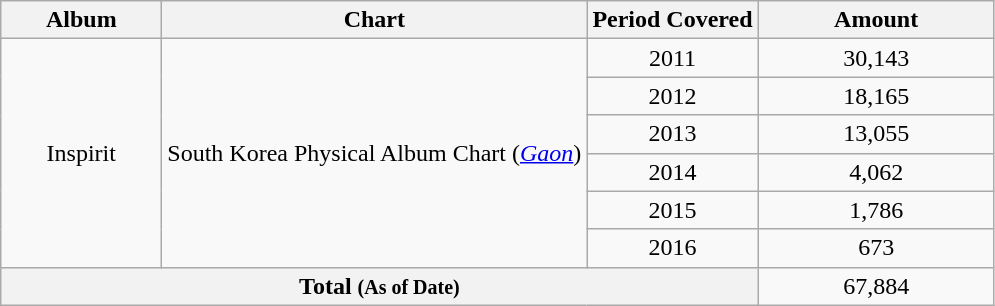<table class="wikitable">
<tr>
<th width='100'>Album</th>
<th>Chart</th>
<th>Period Covered</th>
<th style="width:150px;">Amount</th>
</tr>
<tr>
<td rowspan='6' align="center">Inspirit</td>
<td rowspan='6' align="center">South Korea Physical Album Chart (<em><a href='#'>Gaon</a></em>)</td>
<td align="center">2011</td>
<td align="center">30,143</td>
</tr>
<tr>
<td align="center">2012</td>
<td align="center">18,165</td>
</tr>
<tr>
<td align="center">2013</td>
<td align="center">13,055</td>
</tr>
<tr>
<td align="center">2014</td>
<td align="center">4,062</td>
</tr>
<tr>
<td align="center">2015</td>
<td align="center">1,786</td>
</tr>
<tr>
<td align="center">2016</td>
<td align="center">673</td>
</tr>
<tr>
<th colspan='3'>Total <small>(As of Date)</small></th>
<td align="center">67,884</td>
</tr>
</table>
